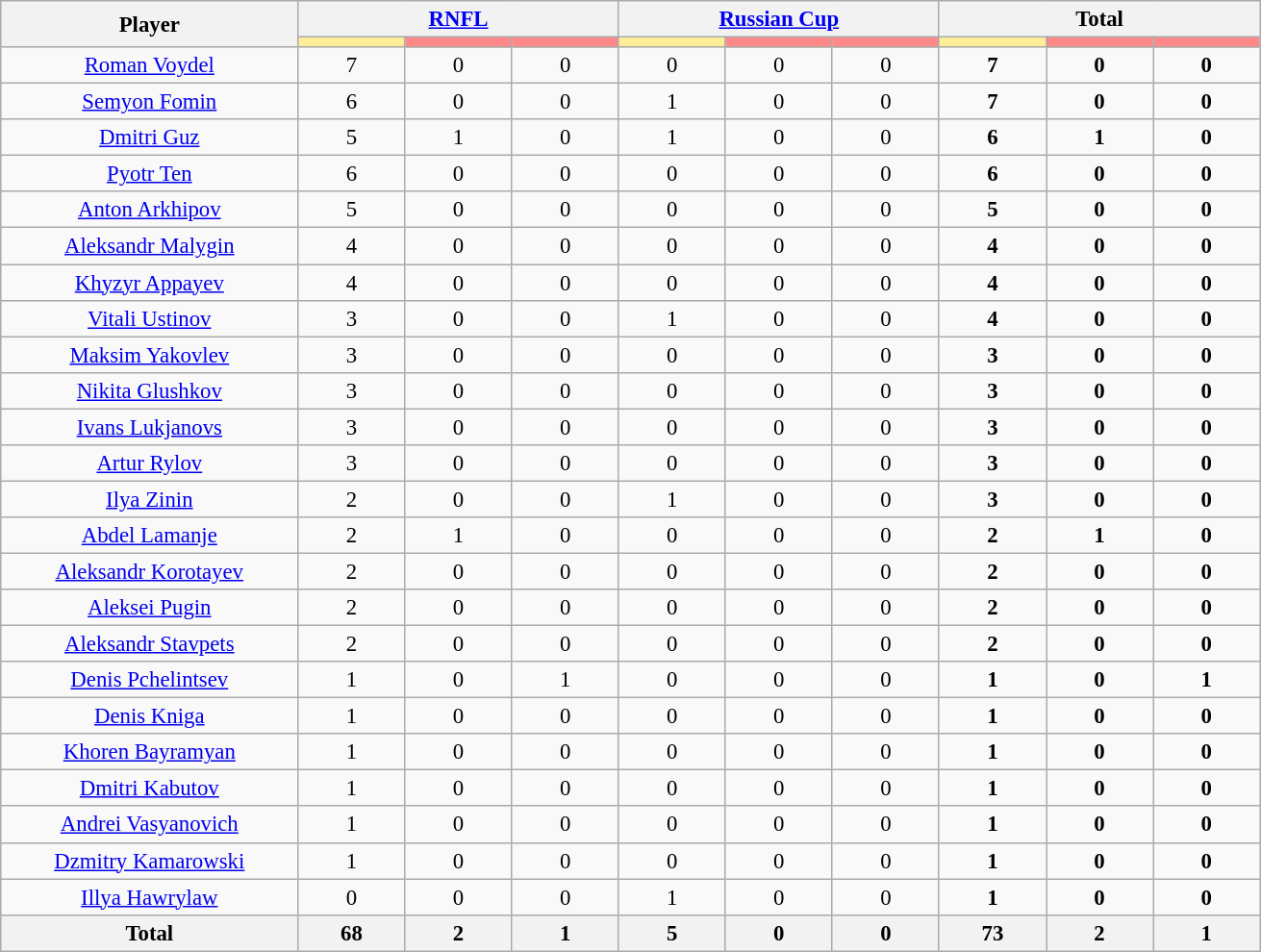<table class="wikitable" style="font-size: 95%; text-align: center;">
<tr>
<th width=199px rowspan=2>Player</th>
<th colspan=3><a href='#'>RNFL</a></th>
<th colspan=3><a href='#'>Russian Cup</a></th>
<th colspan=3>Total</th>
</tr>
<tr>
<th width=67px style="background:#FFEE99"></th>
<th width=67px style="background:#FF8888"></th>
<th width=67px style="background:#FF8888"></th>
<th width=67px style="background:#FFEE99"></th>
<th width=67px style="background:#FF8888"></th>
<th width=67px style="background:#FF8888"></th>
<th width=67px style="background:#FFEE99"></th>
<th width=67px style="background:#FF8888"></th>
<th width=67px style="background:#FF8888"></th>
</tr>
<tr>
<td><a href='#'>Roman Voydel</a></td>
<td>7</td>
<td>0</td>
<td>0</td>
<td>0</td>
<td>0</td>
<td>0</td>
<td><strong>7</strong></td>
<td><strong>0</strong></td>
<td><strong>0</strong></td>
</tr>
<tr>
<td><a href='#'>Semyon Fomin</a></td>
<td>6</td>
<td>0</td>
<td>0</td>
<td>1</td>
<td>0</td>
<td>0</td>
<td><strong>7</strong></td>
<td><strong>0</strong></td>
<td><strong>0</strong></td>
</tr>
<tr>
<td><a href='#'>Dmitri Guz</a></td>
<td>5</td>
<td>1</td>
<td>0</td>
<td>1</td>
<td>0</td>
<td>0</td>
<td><strong>6</strong></td>
<td><strong>1</strong></td>
<td><strong>0</strong></td>
</tr>
<tr>
<td><a href='#'>Pyotr Ten</a></td>
<td>6</td>
<td>0</td>
<td>0</td>
<td>0</td>
<td>0</td>
<td>0</td>
<td><strong>6</strong></td>
<td><strong>0</strong></td>
<td><strong>0</strong></td>
</tr>
<tr>
<td><a href='#'>Anton Arkhipov</a></td>
<td>5</td>
<td>0</td>
<td>0</td>
<td>0</td>
<td>0</td>
<td>0</td>
<td><strong>5</strong></td>
<td><strong>0</strong></td>
<td><strong>0</strong></td>
</tr>
<tr>
<td><a href='#'>Aleksandr Malygin</a></td>
<td>4</td>
<td>0</td>
<td>0</td>
<td>0</td>
<td>0</td>
<td>0</td>
<td><strong>4</strong></td>
<td><strong>0</strong></td>
<td><strong>0</strong></td>
</tr>
<tr>
<td><a href='#'>Khyzyr Appayev</a></td>
<td>4</td>
<td>0</td>
<td>0</td>
<td>0</td>
<td>0</td>
<td>0</td>
<td><strong>4</strong></td>
<td><strong>0</strong></td>
<td><strong>0</strong></td>
</tr>
<tr>
<td><a href='#'>Vitali Ustinov</a></td>
<td>3</td>
<td>0</td>
<td>0</td>
<td>1</td>
<td>0</td>
<td>0</td>
<td><strong>4</strong></td>
<td><strong>0</strong></td>
<td><strong>0</strong></td>
</tr>
<tr>
<td><a href='#'>Maksim Yakovlev</a></td>
<td>3</td>
<td>0</td>
<td>0</td>
<td>0</td>
<td>0</td>
<td>0</td>
<td><strong>3</strong></td>
<td><strong>0</strong></td>
<td><strong>0</strong></td>
</tr>
<tr>
<td><a href='#'>Nikita Glushkov</a></td>
<td>3</td>
<td>0</td>
<td>0</td>
<td>0</td>
<td>0</td>
<td>0</td>
<td><strong>3</strong></td>
<td><strong>0</strong></td>
<td><strong>0</strong></td>
</tr>
<tr>
<td><a href='#'>Ivans Lukjanovs</a></td>
<td>3</td>
<td>0</td>
<td>0</td>
<td>0</td>
<td>0</td>
<td>0</td>
<td><strong>3</strong></td>
<td><strong>0</strong></td>
<td><strong>0</strong></td>
</tr>
<tr>
<td><a href='#'>Artur Rylov</a></td>
<td>3</td>
<td>0</td>
<td>0</td>
<td>0</td>
<td>0</td>
<td>0</td>
<td><strong>3</strong></td>
<td><strong>0</strong></td>
<td><strong>0</strong></td>
</tr>
<tr>
<td><a href='#'>Ilya Zinin</a></td>
<td>2</td>
<td>0</td>
<td>0</td>
<td>1</td>
<td>0</td>
<td>0</td>
<td><strong>3</strong></td>
<td><strong>0</strong></td>
<td><strong>0</strong></td>
</tr>
<tr>
<td><a href='#'>Abdel Lamanje</a></td>
<td>2</td>
<td>1</td>
<td>0</td>
<td>0</td>
<td>0</td>
<td>0</td>
<td><strong>2</strong></td>
<td><strong>1</strong></td>
<td><strong>0</strong></td>
</tr>
<tr>
<td><a href='#'>Aleksandr Korotayev</a></td>
<td>2</td>
<td>0</td>
<td>0</td>
<td>0</td>
<td>0</td>
<td>0</td>
<td><strong>2</strong></td>
<td><strong>0</strong></td>
<td><strong>0</strong></td>
</tr>
<tr>
<td><a href='#'>Aleksei Pugin</a></td>
<td>2</td>
<td>0</td>
<td>0</td>
<td>0</td>
<td>0</td>
<td>0</td>
<td><strong>2</strong></td>
<td><strong>0</strong></td>
<td><strong>0</strong></td>
</tr>
<tr>
<td><a href='#'>Aleksandr Stavpets</a></td>
<td>2</td>
<td>0</td>
<td>0</td>
<td>0</td>
<td>0</td>
<td>0</td>
<td><strong>2</strong></td>
<td><strong>0</strong></td>
<td><strong>0</strong></td>
</tr>
<tr>
<td><a href='#'>Denis Pchelintsev</a></td>
<td>1</td>
<td>0</td>
<td>1</td>
<td>0</td>
<td>0</td>
<td>0</td>
<td><strong>1</strong></td>
<td><strong>0</strong></td>
<td><strong>1</strong></td>
</tr>
<tr>
<td><a href='#'>Denis Kniga</a></td>
<td>1</td>
<td>0</td>
<td>0</td>
<td>0</td>
<td>0</td>
<td>0</td>
<td><strong>1</strong></td>
<td><strong>0</strong></td>
<td><strong>0</strong></td>
</tr>
<tr>
<td><a href='#'>Khoren Bayramyan</a></td>
<td>1</td>
<td>0</td>
<td>0</td>
<td>0</td>
<td>0</td>
<td>0</td>
<td><strong>1</strong></td>
<td><strong>0</strong></td>
<td><strong>0</strong></td>
</tr>
<tr>
<td><a href='#'>Dmitri Kabutov</a></td>
<td>1</td>
<td>0</td>
<td>0</td>
<td>0</td>
<td>0</td>
<td>0</td>
<td><strong>1</strong></td>
<td><strong>0</strong></td>
<td><strong>0</strong></td>
</tr>
<tr>
<td><a href='#'>Andrei Vasyanovich</a></td>
<td>1</td>
<td>0</td>
<td>0</td>
<td>0</td>
<td>0</td>
<td>0</td>
<td><strong>1</strong></td>
<td><strong>0</strong></td>
<td><strong>0</strong></td>
</tr>
<tr>
<td><a href='#'>Dzmitry Kamarowski</a></td>
<td>1</td>
<td>0</td>
<td>0</td>
<td>0</td>
<td>0</td>
<td>0</td>
<td><strong>1</strong></td>
<td><strong>0</strong></td>
<td><strong>0</strong></td>
</tr>
<tr>
<td><a href='#'>Illya Hawrylaw</a></td>
<td>0</td>
<td>0</td>
<td>0</td>
<td>1</td>
<td>0</td>
<td>0</td>
<td><strong>1</strong></td>
<td><strong>0</strong></td>
<td><strong>0</strong></td>
</tr>
<tr>
<th>Total</th>
<th>68</th>
<th>2</th>
<th>1</th>
<th>5</th>
<th>0</th>
<th>0</th>
<th><strong>73</strong></th>
<th><strong>2</strong></th>
<th><strong>1</strong></th>
</tr>
</table>
